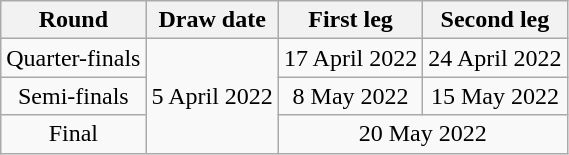<table class="wikitable" style="text-align:center">
<tr>
<th>Round</th>
<th>Draw date</th>
<th>First leg</th>
<th>Second leg</th>
</tr>
<tr>
<td>Quarter-finals</td>
<td rowspan=3>5 April 2022</td>
<td>17 April 2022</td>
<td>24 April 2022</td>
</tr>
<tr>
<td>Semi-finals</td>
<td>8 May 2022</td>
<td>15 May 2022</td>
</tr>
<tr>
<td>Final</td>
<td colspan=2>20 May 2022</td>
</tr>
</table>
